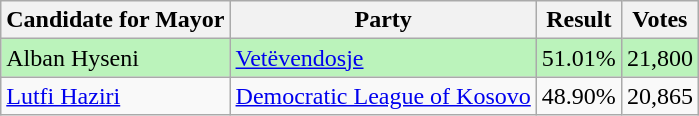<table class=wikitable>
<tr>
<th>Candidate for Mayor</th>
<th>Party</th>
<th>Result</th>
<th>Votes</th>
</tr>
<tr>
<td style="background:#BBF3BB;">Alban Hyseni</td>
<td style="background:#BBF3BB;"><a href='#'>Vetëvendosje</a></td>
<td style="background:#BBF3BB;">51.01%</td>
<td style="background:#BBF3BB;">21,800</td>
</tr>
<tr>
<td><a href='#'>Lutfi Haziri</a></td>
<td><a href='#'>Democratic League of Kosovo</a></td>
<td>48.90%</td>
<td>20,865</td>
</tr>
</table>
